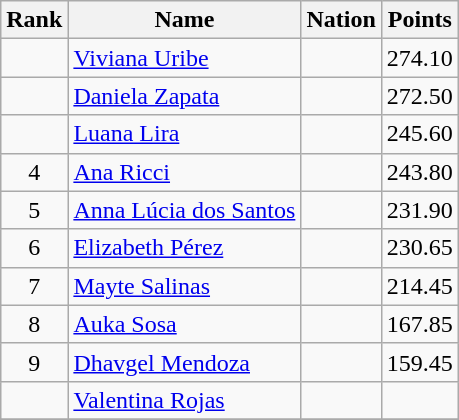<table class="wikitable" style="text-align:center">
<tr>
<th>Rank</th>
<th>Name</th>
<th>Nation</th>
<th>Points</th>
</tr>
<tr>
<td></td>
<td align=left><a href='#'>Viviana Uribe</a></td>
<td align=left></td>
<td>274.10</td>
</tr>
<tr>
<td></td>
<td align=left><a href='#'>Daniela Zapata</a></td>
<td align=left></td>
<td>272.50</td>
</tr>
<tr>
<td></td>
<td align=left><a href='#'>Luana Lira</a></td>
<td align=left></td>
<td>245.60</td>
</tr>
<tr>
<td>4</td>
<td align=left><a href='#'>Ana Ricci</a></td>
<td align=left></td>
<td>243.80</td>
</tr>
<tr>
<td>5</td>
<td align=left><a href='#'>Anna Lúcia dos Santos</a></td>
<td align=left></td>
<td>231.90</td>
</tr>
<tr>
<td>6</td>
<td align=left><a href='#'>Elizabeth Pérez</a></td>
<td align=left></td>
<td>230.65</td>
</tr>
<tr>
<td>7</td>
<td align=left><a href='#'>Mayte Salinas</a></td>
<td align=left></td>
<td>214.45</td>
</tr>
<tr>
<td>8</td>
<td align=left><a href='#'>Auka Sosa</a></td>
<td align=left></td>
<td>167.85</td>
</tr>
<tr>
<td>9</td>
<td align=left><a href='#'>Dhavgel Mendoza</a></td>
<td align=left></td>
<td>159.45</td>
</tr>
<tr>
<td></td>
<td align=left><a href='#'>Valentina Rojas</a></td>
<td align=left></td>
<td></td>
</tr>
<tr>
</tr>
</table>
